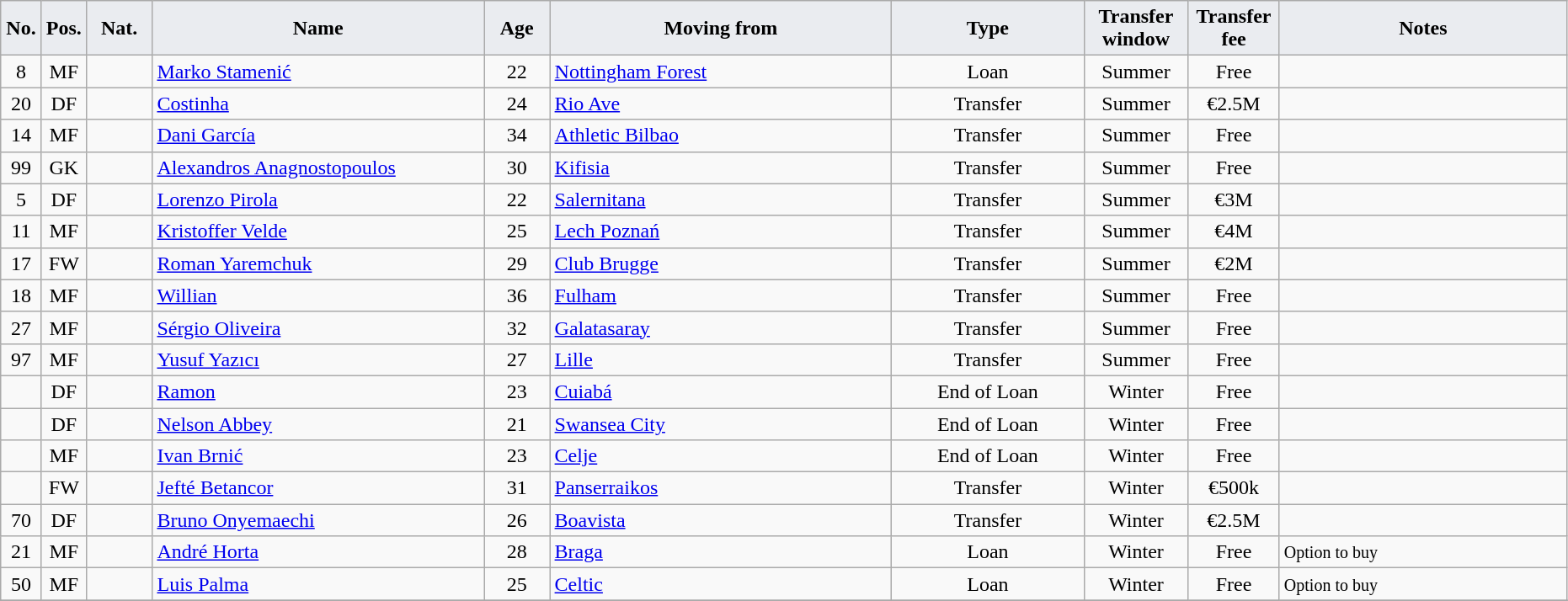<table class="wikitable" style="text-align:center">
<tr>
<th style="background:#eaecf0; color:#000000; width:25px;">Νο.</th>
<th style="background:#eaecf0; color:#000000; width:25px;">Pos.</th>
<th style="background:#eaecf0; color:#000000; width:45px;">Nat.</th>
<th style="background:#eaecf0; color:#000000; width:255px;">Name</th>
<th style="background:#eaecf0; color:#000000; width:45px;">Age</th>
<th style="background:#eaecf0; color:#000000; width:263px;">Moving from</th>
<th style="background:#eaecf0; color:#000000; width:145px;">Type</th>
<th style="background:#eaecf0; color:#000000; width:75px;">Transfer window</th>
<th style="background:#eaecf0; color:#000000; width:65px;">Transfer fee</th>
<th style="background:#eaecf0; color:#000000; width:220px;">Notes</th>
</tr>
<tr>
<td>8</td>
<td>MF</td>
<td></td>
<td style="text-align:left;"><a href='#'>Marko Stamenić</a></td>
<td>22</td>
<td style="text-align:left;"> <a href='#'>Nottingham Forest</a></td>
<td>Loan</td>
<td>Summer</td>
<td>Free</td>
<td style="text-align:left;"></td>
</tr>
<tr>
<td>20</td>
<td>DF</td>
<td></td>
<td style="text-align:left;"><a href='#'>Costinha</a></td>
<td>24</td>
<td style="text-align:left;"> <a href='#'>Rio Ave</a></td>
<td>Transfer</td>
<td>Summer</td>
<td>€2.5M</td>
<td style="text-align:left;"></td>
</tr>
<tr>
<td>14</td>
<td>MF</td>
<td></td>
<td style="text-align:left;"><a href='#'>Dani García</a></td>
<td>34</td>
<td style="text-align:left;"> <a href='#'>Athletic Bilbao</a></td>
<td>Transfer</td>
<td>Summer</td>
<td>Free</td>
<td style="text-align:left;"></td>
</tr>
<tr>
<td>99</td>
<td>GK</td>
<td></td>
<td style="text-align:left;"><a href='#'>Alexandros Anagnostopoulos</a></td>
<td>30</td>
<td style="text-align:left;"> <a href='#'>Kifisia</a></td>
<td>Transfer</td>
<td>Summer</td>
<td>Free</td>
<td style="text-align:left;"></td>
</tr>
<tr>
<td>5</td>
<td>DF</td>
<td></td>
<td style="text-align:left;"><a href='#'>Lorenzo Pirola</a></td>
<td>22</td>
<td style="text-align:left;"> <a href='#'>Salernitana</a></td>
<td>Transfer</td>
<td>Summer</td>
<td>€3M</td>
<td style="text-align:left;"></td>
</tr>
<tr>
<td>11</td>
<td>MF</td>
<td></td>
<td style="text-align:left;"><a href='#'>Kristoffer Velde</a></td>
<td>25</td>
<td style="text-align:left;"> <a href='#'>Lech Poznań</a></td>
<td>Transfer</td>
<td>Summer</td>
<td>€4M</td>
<td style="text-align:left;"></td>
</tr>
<tr>
<td>17</td>
<td>FW</td>
<td></td>
<td style="text-align:left;"><a href='#'>Roman Yaremchuk</a></td>
<td>29</td>
<td style="text-align:left;"> <a href='#'>Club Brugge</a></td>
<td>Transfer</td>
<td>Summer</td>
<td>€2M</td>
<td style="text-align:left;"></td>
</tr>
<tr>
<td>18</td>
<td>MF</td>
<td></td>
<td style="text-align:left;"><a href='#'>Willian</a></td>
<td>36</td>
<td style="text-align:left;"> <a href='#'>Fulham</a></td>
<td>Transfer</td>
<td>Summer</td>
<td>Free</td>
<td style="text-align:left;"></td>
</tr>
<tr>
<td>27</td>
<td>MF</td>
<td></td>
<td style="text-align:left;"><a href='#'>Sérgio Oliveira</a></td>
<td>32</td>
<td style="text-align:left;"> <a href='#'>Galatasaray</a></td>
<td>Transfer</td>
<td>Summer</td>
<td>Free</td>
<td style="text-align:left;"></td>
</tr>
<tr>
<td>97</td>
<td>MF</td>
<td></td>
<td style="text-align:left;"><a href='#'>Yusuf Yazıcı</a></td>
<td>27</td>
<td style="text-align:left;"> <a href='#'>Lille</a></td>
<td>Transfer</td>
<td>Summer</td>
<td>Free</td>
<td style="text-align:left;"></td>
</tr>
<tr>
<td></td>
<td>DF</td>
<td></td>
<td style="text-align:left;"><a href='#'>Ramon</a></td>
<td>23</td>
<td style="text-align:left;"> <a href='#'>Cuiabá</a></td>
<td>End of Loan</td>
<td>Winter</td>
<td>Free</td>
<td style="text-align:left;"></td>
</tr>
<tr>
<td></td>
<td>DF</td>
<td></td>
<td style="text-align:left;"><a href='#'>Nelson Abbey</a></td>
<td>21</td>
<td style="text-align:left;"> <a href='#'>Swansea City</a></td>
<td>End of Loan</td>
<td>Winter</td>
<td>Free</td>
<td style="text-align:left;"></td>
</tr>
<tr>
<td></td>
<td>MF</td>
<td></td>
<td style="text-align:left;"><a href='#'>Ivan Brnić</a></td>
<td>23</td>
<td style="text-align:left;"> <a href='#'>Celje</a></td>
<td>End of Loan</td>
<td>Winter</td>
<td>Free</td>
<td style="text-align:left;"></td>
</tr>
<tr>
<td></td>
<td>FW</td>
<td></td>
<td style="text-align:left;"><a href='#'>Jefté Betancor</a></td>
<td>31</td>
<td style="text-align:left;"> <a href='#'>Panserraikos</a></td>
<td>Transfer</td>
<td>Winter</td>
<td>€500k</td>
<td style="text-align:left;"></td>
</tr>
<tr>
<td>70</td>
<td>DF</td>
<td></td>
<td style="text-align:left;"><a href='#'>Bruno Onyemaechi</a></td>
<td>26</td>
<td style="text-align:left;"> <a href='#'>Boavista</a></td>
<td>Transfer</td>
<td>Winter</td>
<td>€2.5M</td>
<td style="text-align:left;"></td>
</tr>
<tr>
<td>21</td>
<td>MF</td>
<td></td>
<td style="text-align:left;"><a href='#'>André Horta</a></td>
<td>28</td>
<td style="text-align:left;"> <a href='#'>Braga</a></td>
<td>Loan</td>
<td>Winter</td>
<td>Free</td>
<td style="text-align:left;"><small>Option to buy</small></td>
</tr>
<tr>
<td>50</td>
<td>MF</td>
<td></td>
<td style="text-align:left;"><a href='#'>Luis Palma</a></td>
<td>25</td>
<td style="text-align:left;"> <a href='#'>Celtic</a></td>
<td>Loan</td>
<td>Winter</td>
<td>Free</td>
<td style="text-align:left;"><small>Option to buy</small></td>
</tr>
<tr>
</tr>
<tr>
</tr>
</table>
